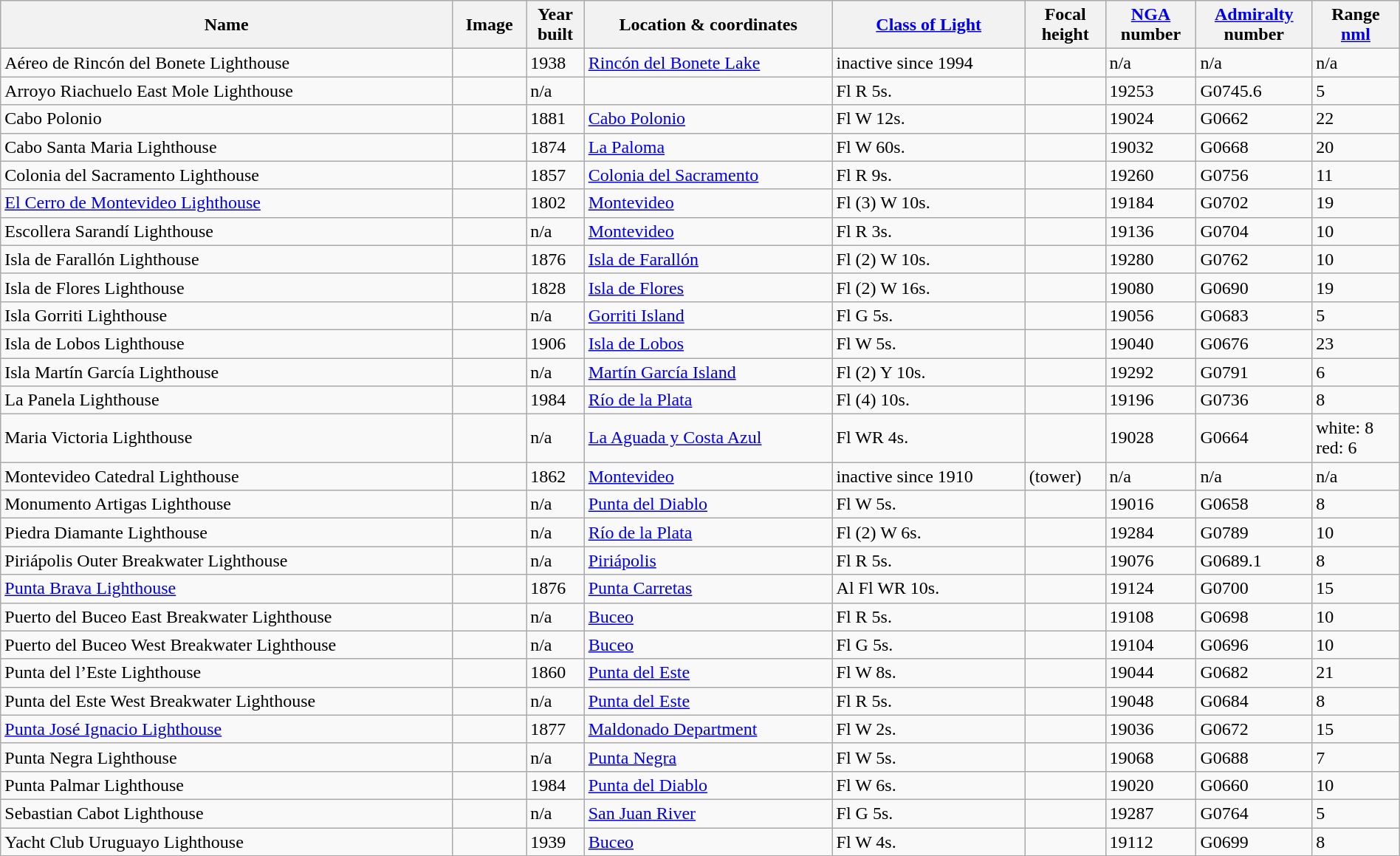<table class="wikitable sortable" style="width:100%">
<tr>
<th>Name</th>
<th>Image</th>
<th>Year<br>built</th>
<th>Location & coordinates</th>
<th><a href='#'>Class of Light</a></th>
<th>Focal<br>height</th>
<th><a href='#'>NGA</a><br>number</th>
<th><a href='#'>Admiralty</a><br>number</th>
<th>Range<br><a href='#'>nml</a></th>
</tr>
<tr>
<td>Aéreo de Rincón del Bonete Lighthouse</td>
<td></td>
<td>1938</td>
<td><a href='#'>Rincón del Bonete Lake</a><br> </td>
<td>inactive since 1994</td>
<td></td>
<td>n/a</td>
<td>n/a</td>
<td>n/a</td>
</tr>
<tr>
<td>Arroyo Riachuelo East Mole Lighthouse</td>
<td></td>
<td>n/a</td>
<td></td>
<td>Fl R 5s.</td>
<td></td>
<td>19253</td>
<td>G0745.6</td>
<td>5</td>
</tr>
<tr>
<td>Cabo Polonio</td>
<td></td>
<td>1881</td>
<td><a href='#'>Cabo Polonio</a><br> </td>
<td>Fl W 12s.</td>
<td></td>
<td>19024</td>
<td>G0662</td>
<td>22</td>
</tr>
<tr>
<td>Cabo Santa Maria Lighthouse</td>
<td></td>
<td>1874</td>
<td><a href='#'>La Paloma</a><br> </td>
<td>Fl W 60s.</td>
<td></td>
<td>19032</td>
<td>G0668</td>
<td>20</td>
</tr>
<tr>
<td>Colonia del Sacramento Lighthouse</td>
<td></td>
<td>1857</td>
<td><a href='#'>Colonia del Sacramento</a><br> </td>
<td>Fl R 9s.</td>
<td></td>
<td>19260</td>
<td>G0756</td>
<td>11</td>
</tr>
<tr>
<td><a href='#'>El Cerro de Montevideo Lighthouse</a></td>
<td></td>
<td>1802</td>
<td><a href='#'>Montevideo</a><br> </td>
<td>Fl (3) W 10s.</td>
<td></td>
<td>19184</td>
<td>G0702</td>
<td>19</td>
</tr>
<tr>
<td>Escollera Sarandí Lighthouse</td>
<td></td>
<td>n/a</td>
<td><a href='#'>Montevideo</a><br> </td>
<td>Fl R 3s.</td>
<td></td>
<td>19136</td>
<td>G0704</td>
<td>10</td>
</tr>
<tr>
<td>Isla de Farallón Lighthouse</td>
<td></td>
<td>1876</td>
<td><a href='#'>Isla de Farallón</a> <br></td>
<td>Fl (2) W 10s.</td>
<td></td>
<td>19280</td>
<td>G0762</td>
<td>10</td>
</tr>
<tr>
<td>Isla de Flores Lighthouse</td>
<td></td>
<td>1828</td>
<td><a href='#'>Isla de Flores</a><br> </td>
<td>Fl (2) W 16s.</td>
<td></td>
<td>19080</td>
<td>G0690</td>
<td>19</td>
</tr>
<tr>
<td>Isla Gorriti Lighthouse</td>
<td> </td>
<td>n/a</td>
<td><a href='#'>Gorriti Island</a><br> </td>
<td>Fl G 5s.</td>
<td></td>
<td>19056</td>
<td>G0683</td>
<td>5</td>
</tr>
<tr>
<td>Isla de Lobos Lighthouse</td>
<td></td>
<td>1906</td>
<td><a href='#'>Isla de Lobos</a><br> </td>
<td>Fl W 5s.</td>
<td></td>
<td>19040</td>
<td>G0676</td>
<td>23</td>
</tr>
<tr>
<td>Isla Martín García Lighthouse</td>
<td></td>
<td>n/a</td>
<td><a href='#'>Martín García Island</a><br> </td>
<td>Fl (2) Y 10s.</td>
<td></td>
<td>19292</td>
<td>G0791</td>
<td>6</td>
</tr>
<tr>
<td>La Panela Lighthouse</td>
<td> </td>
<td>1984</td>
<td><a href='#'>Río de la Plata</a><br> </td>
<td>Fl (4) 10s.</td>
<td></td>
<td>19196</td>
<td>G0736</td>
<td>8</td>
</tr>
<tr>
<td>Maria Victoria Lighthouse</td>
<td> </td>
<td>n/a</td>
<td><a href='#'>La Aguada y Costa Azul</a><br> </td>
<td>Fl WR 4s.</td>
<td></td>
<td>19028</td>
<td>G0664</td>
<td>white: 8<br>red: 6</td>
</tr>
<tr>
<td>Montevideo Catedral Lighthouse</td>
<td> </td>
<td>1862</td>
<td><a href='#'>Montevideo</a><br> </td>
<td>inactive since 1910</td>
<td> (tower)</td>
<td>n/a</td>
<td>n/a</td>
<td>n/a</td>
</tr>
<tr>
<td>Monumento Artigas Lighthouse</td>
<td> </td>
<td>n/a</td>
<td><a href='#'>Punta del Diablo</a><br> </td>
<td>Fl W 5s.</td>
<td></td>
<td>19016</td>
<td>G0658</td>
<td>8</td>
</tr>
<tr>
<td>Piedra Diamante Lighthouse</td>
<td></td>
<td>n/a</td>
<td><a href='#'>Río de la Plata</a><br> </td>
<td>Fl (2) W 6s.</td>
<td></td>
<td>19284</td>
<td>G0789</td>
<td>10</td>
</tr>
<tr>
<td>Piriápolis Outer Breakwater Lighthouse</td>
<td></td>
<td>n/a</td>
<td><a href='#'>Piriápolis</a><br> </td>
<td>Fl R 5s.</td>
<td></td>
<td>19076</td>
<td>G0689.1</td>
<td>8</td>
</tr>
<tr>
<td><a href='#'>Punta Brava Lighthouse</a></td>
<td></td>
<td>1876</td>
<td><a href='#'>Punta Carretas</a><br> </td>
<td>Al Fl WR 10s.</td>
<td></td>
<td>19124</td>
<td>G0700</td>
<td>15</td>
</tr>
<tr>
<td>Puerto del Buceo East Breakwater Lighthouse</td>
<td> </td>
<td>n/a</td>
<td><a href='#'>Buceo</a><br> </td>
<td>Fl R 5s.</td>
<td></td>
<td>19108</td>
<td>G0698</td>
<td>10</td>
</tr>
<tr>
<td>Puerto del Buceo West Breakwater Lighthouse</td>
<td> </td>
<td>n/a</td>
<td><a href='#'>Buceo</a><br> </td>
<td>Fl G 5s.</td>
<td></td>
<td>19104</td>
<td>G0696</td>
<td>10</td>
</tr>
<tr>
<td>Punta del l’Este Lighthouse</td>
<td></td>
<td>1860</td>
<td><a href='#'>Punta del Este</a> </td>
<td>Fl W 8s.</td>
<td></td>
<td>19044</td>
<td>G0682</td>
<td>21</td>
</tr>
<tr>
<td>Punta del Este West Breakwater Lighthouse</td>
<td> </td>
<td>n/a</td>
<td><a href='#'>Punta del Este</a> <br></td>
<td>Fl R 5s.</td>
<td></td>
<td>19048</td>
<td>G0684</td>
<td>8</td>
</tr>
<tr>
<td><a href='#'>Punta José Ignacio Lighthouse</a></td>
<td></td>
<td>1877</td>
<td><a href='#'>Maldonado Department</a><br> </td>
<td>Fl W 2s.</td>
<td></td>
<td>19036</td>
<td>G0672</td>
<td>15</td>
</tr>
<tr>
<td>Punta Negra Lighthouse</td>
<td> </td>
<td>n/a</td>
<td><a href='#'>Punta Negra</a><br> </td>
<td>Fl W 5s.</td>
<td></td>
<td>19068</td>
<td>G0688</td>
<td>7</td>
</tr>
<tr>
<td>Punta Palmar Lighthouse</td>
<td></td>
<td>1984</td>
<td><a href='#'>Punta del Diablo</a><br> </td>
<td>Fl W 6s.</td>
<td></td>
<td>19020</td>
<td>G0660</td>
<td>10</td>
</tr>
<tr>
<td>Sebastian Cabot Lighthouse</td>
<td></td>
<td>n/a</td>
<td><a href='#'>San Juan River</a><br> </td>
<td>Fl G 5s.</td>
<td></td>
<td>19287</td>
<td>G0764</td>
<td>5</td>
</tr>
<tr>
<td>Yacht Club Uruguayo Lighthouse</td>
<td></td>
<td>1939</td>
<td><a href='#'>Buceo</a><br> </td>
<td>Fl W 4s.</td>
<td></td>
<td>19112</td>
<td>G0699</td>
<td>8</td>
</tr>
<tr>
</tr>
</table>
